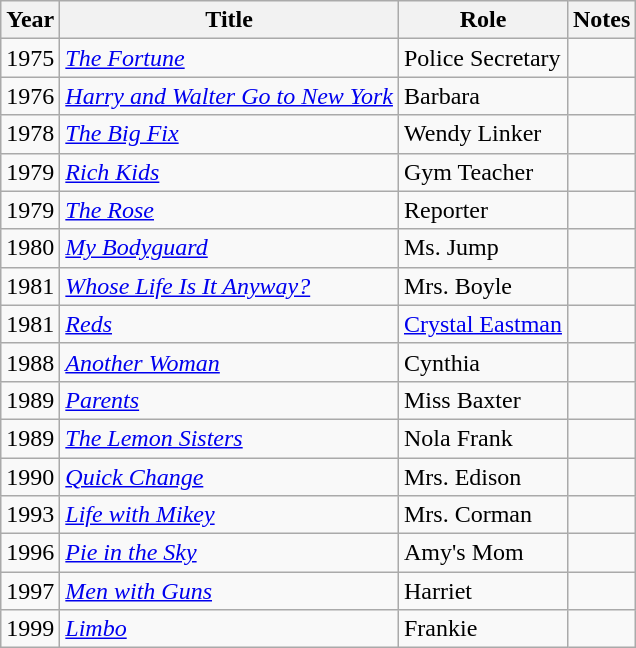<table class=wikitable>
<tr>
<th>Year</th>
<th>Title</th>
<th>Role</th>
<th>Notes</th>
</tr>
<tr>
<td>1975</td>
<td><em><a href='#'>The Fortune</a></em></td>
<td>Police Secretary</td>
<td></td>
</tr>
<tr>
<td>1976</td>
<td><em><a href='#'>Harry and Walter Go to New York</a></em></td>
<td>Barbara</td>
<td></td>
</tr>
<tr>
<td>1978</td>
<td><em><a href='#'>The Big Fix</a></em></td>
<td>Wendy Linker</td>
<td></td>
</tr>
<tr>
<td>1979</td>
<td><em><a href='#'>Rich Kids</a></em></td>
<td>Gym Teacher</td>
<td></td>
</tr>
<tr>
<td>1979</td>
<td><em><a href='#'>The Rose</a></em></td>
<td>Reporter</td>
<td></td>
</tr>
<tr>
<td>1980</td>
<td><em><a href='#'>My Bodyguard</a></em></td>
<td>Ms. Jump</td>
<td></td>
</tr>
<tr>
<td>1981</td>
<td><em><a href='#'>Whose Life Is It Anyway?</a></em></td>
<td>Mrs. Boyle</td>
<td></td>
</tr>
<tr>
<td>1981</td>
<td><em><a href='#'>Reds</a></em></td>
<td><a href='#'>Crystal Eastman</a></td>
<td></td>
</tr>
<tr>
<td>1988</td>
<td><em><a href='#'>Another Woman</a></em></td>
<td>Cynthia</td>
<td></td>
</tr>
<tr>
<td>1989</td>
<td><em><a href='#'>Parents</a></em></td>
<td>Miss Baxter</td>
<td></td>
</tr>
<tr>
<td>1989</td>
<td><em><a href='#'>The Lemon Sisters</a></em></td>
<td>Nola Frank</td>
<td></td>
</tr>
<tr>
<td>1990</td>
<td><em><a href='#'>Quick Change</a></em></td>
<td>Mrs. Edison</td>
<td></td>
</tr>
<tr>
<td>1993</td>
<td><em><a href='#'>Life with Mikey</a></em></td>
<td>Mrs. Corman</td>
<td></td>
</tr>
<tr>
<td>1996</td>
<td><em><a href='#'>Pie in the Sky</a></em></td>
<td>Amy's Mom</td>
<td></td>
</tr>
<tr>
<td>1997</td>
<td><em><a href='#'>Men with Guns</a></em></td>
<td>Harriet</td>
<td></td>
</tr>
<tr>
<td>1999</td>
<td><em><a href='#'>Limbo</a></em></td>
<td>Frankie</td>
<td></td>
</tr>
</table>
